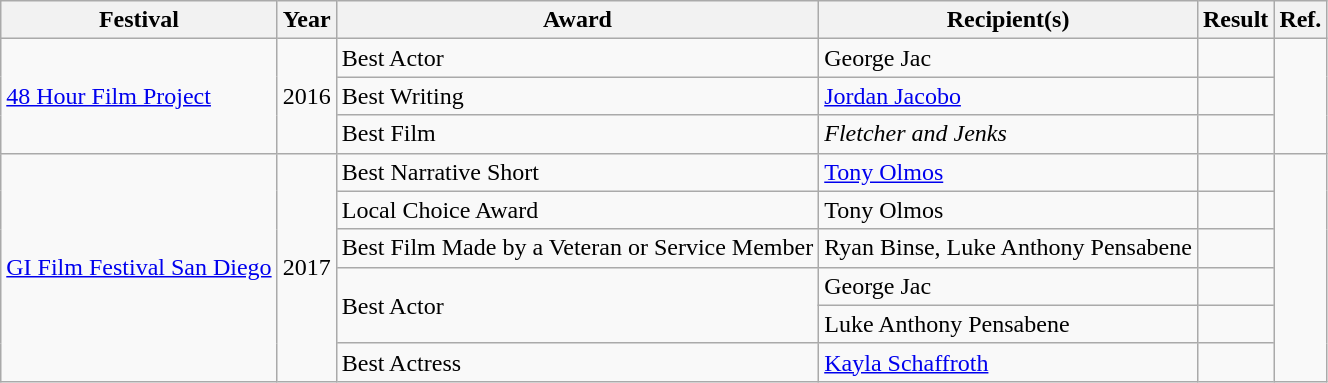<table class="wikitable">
<tr>
<th>Festival</th>
<th>Year</th>
<th>Award</th>
<th>Recipient(s)</th>
<th>Result</th>
<th>Ref.</th>
</tr>
<tr>
<td rowspan="3"><a href='#'>48 Hour Film Project</a></td>
<td rowspan="3">2016</td>
<td>Best Actor</td>
<td>George Jac</td>
<td></td>
<td rowspan="3"></td>
</tr>
<tr>
<td>Best Writing</td>
<td><a href='#'>Jordan Jacobo</a></td>
<td></td>
</tr>
<tr>
<td>Best Film</td>
<td><em>Fletcher and Jenks</em></td>
<td></td>
</tr>
<tr>
<td rowspan="6"><a href='#'>GI Film Festival San Diego</a></td>
<td rowspan="6">2017</td>
<td>Best Narrative Short</td>
<td><a href='#'>Tony Olmos</a></td>
<td></td>
<td rowspan="6"></td>
</tr>
<tr>
<td>Local Choice Award</td>
<td>Tony Olmos</td>
<td></td>
</tr>
<tr>
<td>Best Film Made by a Veteran or Service Member</td>
<td>Ryan Binse, Luke Anthony Pensabene</td>
<td></td>
</tr>
<tr>
<td rowspan="2">Best Actor</td>
<td>George Jac</td>
<td></td>
</tr>
<tr>
<td>Luke Anthony Pensabene</td>
<td></td>
</tr>
<tr>
<td>Best Actress</td>
<td><a href='#'>Kayla Schaffroth</a></td>
<td></td>
</tr>
</table>
